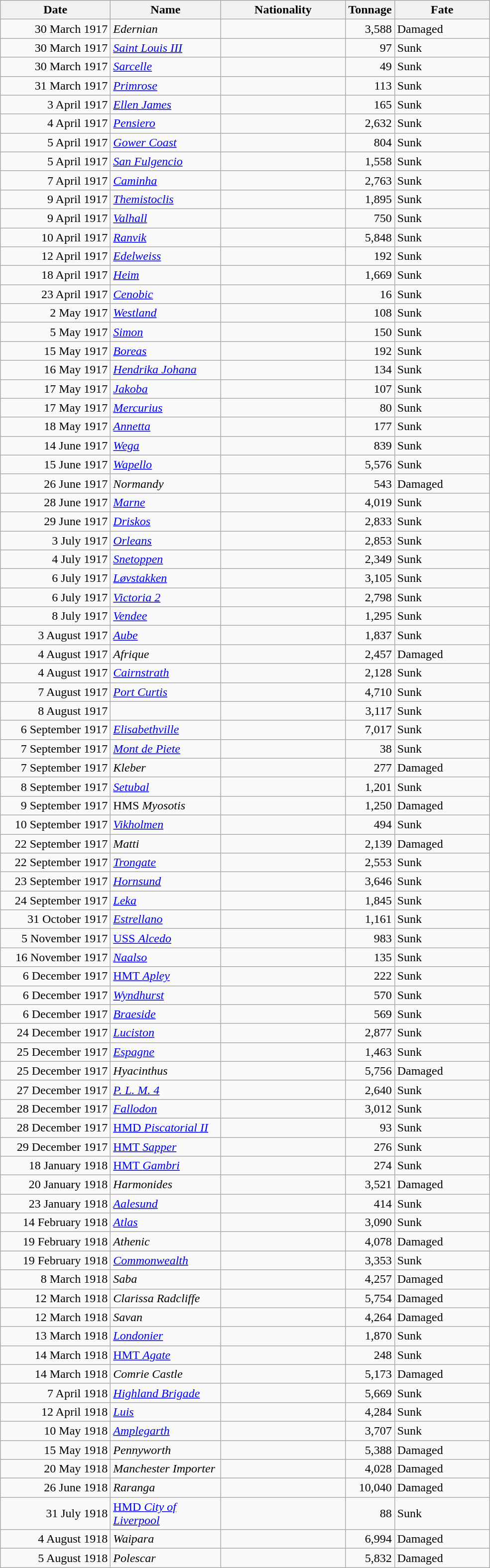<table class="wikitable sortable">
<tr>
<th width="140px">Date</th>
<th width="140px">Name</th>
<th width="160px">Nationality</th>
<th width="25px">Tonnage</th>
<th width="120px">Fate</th>
</tr>
<tr>
<td align="right">30 March 1917</td>
<td align="left"><em>Edernian</em></td>
<td align="left"></td>
<td align="right">3,588</td>
<td align="left">Damaged</td>
</tr>
<tr>
<td align="right">30 March 1917</td>
<td align="left"><a href='#'><em>Saint Louis III</em></a></td>
<td align="left"></td>
<td align="right">97</td>
<td align="left">Sunk</td>
</tr>
<tr>
<td align="right">30 March 1917</td>
<td align="left"><a href='#'><em>Sarcelle</em></a></td>
<td align="left"></td>
<td align="right">49</td>
<td align="left">Sunk</td>
</tr>
<tr>
<td align="right">31 March 1917</td>
<td align="left"><a href='#'><em>Primrose</em></a></td>
<td align="left"></td>
<td align="right">113</td>
<td align="left">Sunk</td>
</tr>
<tr>
<td align="right">3 April 1917</td>
<td align="left"><a href='#'><em>Ellen James</em></a></td>
<td align="left"></td>
<td align="right">165</td>
<td align="left">Sunk</td>
</tr>
<tr>
<td align="right">4 April 1917</td>
<td align="left"><a href='#'><em>Pensiero</em></a></td>
<td align="left"></td>
<td align="right">2,632</td>
<td align="left">Sunk</td>
</tr>
<tr>
<td align="right">5 April 1917</td>
<td align="left"><a href='#'><em>Gower Coast</em></a></td>
<td align="left"></td>
<td align="right">804</td>
<td align="left">Sunk</td>
</tr>
<tr>
<td align="right">5 April 1917</td>
<td align="left"><a href='#'><em>San Fulgencio</em></a></td>
<td align="left"></td>
<td align="right">1,558</td>
<td align="left">Sunk</td>
</tr>
<tr>
<td align="right">7 April 1917</td>
<td align="left"><a href='#'><em>Caminha</em></a></td>
<td align="left"></td>
<td align="right">2,763</td>
<td align="left">Sunk</td>
</tr>
<tr>
<td align="right">9 April 1917</td>
<td align="left"><a href='#'><em>Themistoclis</em></a></td>
<td align="left"></td>
<td align="right">1,895</td>
<td align="left">Sunk</td>
</tr>
<tr>
<td align="right">9 April 1917</td>
<td align="left"><a href='#'><em>Valhall</em></a></td>
<td align="left"></td>
<td align="right">750</td>
<td align="left">Sunk</td>
</tr>
<tr>
<td align="right">10 April 1917</td>
<td align="left"><a href='#'><em>Ranvik</em></a></td>
<td align="left"></td>
<td align="right">5,848</td>
<td align="left">Sunk</td>
</tr>
<tr>
<td align="right">12 April 1917</td>
<td align="left"><a href='#'><em>Edelweiss</em></a></td>
<td align="left"></td>
<td align="right">192</td>
<td align="left">Sunk</td>
</tr>
<tr>
<td align="right">18 April 1917</td>
<td align="left"><a href='#'><em>Heim</em></a></td>
<td align="left"></td>
<td align="right">1,669</td>
<td align="left">Sunk</td>
</tr>
<tr>
<td align="right">23 April 1917</td>
<td align="left"><a href='#'><em>Cenobic</em></a></td>
<td align="left"></td>
<td align="right">16</td>
<td align="left">Sunk</td>
</tr>
<tr>
<td align="right">2 May 1917</td>
<td align="left"><a href='#'><em>Westland</em></a></td>
<td align="left"></td>
<td align="right">108</td>
<td align="left">Sunk</td>
</tr>
<tr>
<td align="right">5 May 1917</td>
<td align="left"><a href='#'><em>Simon</em></a></td>
<td align="left"></td>
<td align="right">150</td>
<td align="left">Sunk</td>
</tr>
<tr>
<td align="right">15 May 1917</td>
<td align="left"><a href='#'><em>Boreas</em></a></td>
<td align="left"></td>
<td align="right">192</td>
<td align="left">Sunk</td>
</tr>
<tr>
<td align="right">16 May 1917</td>
<td align="left"><a href='#'><em>Hendrika Johana</em></a></td>
<td align="left"></td>
<td align="right">134</td>
<td align="left">Sunk</td>
</tr>
<tr>
<td align="right">17 May 1917</td>
<td align="left"><a href='#'><em>Jakoba</em></a></td>
<td align="left"></td>
<td align="right">107</td>
<td align="left">Sunk</td>
</tr>
<tr>
<td align="right">17 May 1917</td>
<td align="left"><a href='#'><em>Mercurius</em></a></td>
<td align="left"></td>
<td align="right">80</td>
<td align="left">Sunk</td>
</tr>
<tr>
<td align="right">18 May 1917</td>
<td align="left"><a href='#'><em>Annetta</em></a></td>
<td align="left"></td>
<td align="right">177</td>
<td align="left">Sunk</td>
</tr>
<tr>
<td align="right">14 June 1917</td>
<td align="left"><a href='#'><em>Wega</em></a></td>
<td align="left"></td>
<td align="right">839</td>
<td align="left">Sunk</td>
</tr>
<tr>
<td align="right">15 June 1917</td>
<td align="left"><a href='#'><em>Wapello</em></a></td>
<td align="left"></td>
<td align="right">5,576</td>
<td align="left">Sunk</td>
</tr>
<tr>
<td align="right">26 June 1917</td>
<td align="left"><em>Normandy</em></td>
<td align="left"></td>
<td align="right">543</td>
<td align="left">Damaged</td>
</tr>
<tr>
<td align="right">28 June 1917</td>
<td align="left"><a href='#'><em>Marne</em></a></td>
<td align="left"></td>
<td align="right">4,019</td>
<td align="left">Sunk</td>
</tr>
<tr>
<td align="right">29 June 1917</td>
<td align="left"><a href='#'><em>Driskos</em></a></td>
<td align="left"></td>
<td align="right">2,833</td>
<td align="left">Sunk</td>
</tr>
<tr>
<td align="right">3 July 1917</td>
<td align="left"><a href='#'><em>Orleans</em></a></td>
<td align="left"></td>
<td align="right">2,853</td>
<td align="left">Sunk</td>
</tr>
<tr>
<td align="right">4 July 1917</td>
<td align="left"><a href='#'><em>Snetoppen</em></a></td>
<td align="left"></td>
<td align="right">2,349</td>
<td align="left">Sunk</td>
</tr>
<tr>
<td align="right">6 July 1917</td>
<td align="left"><a href='#'><em>Løvstakken</em></a></td>
<td align="left"></td>
<td align="right">3,105</td>
<td align="left">Sunk</td>
</tr>
<tr>
<td align="right">6 July 1917</td>
<td align="left"><a href='#'><em>Victoria 2</em></a></td>
<td align="left"></td>
<td align="right">2,798</td>
<td align="left">Sunk</td>
</tr>
<tr>
<td align="right">8 July 1917</td>
<td align="left"><a href='#'><em>Vendee</em></a></td>
<td align="left"></td>
<td align="right">1,295</td>
<td align="left">Sunk</td>
</tr>
<tr>
<td align="right">3 August 1917</td>
<td align="left"><a href='#'><em>Aube</em></a></td>
<td align="left"></td>
<td align="right">1,837</td>
<td align="left">Sunk</td>
</tr>
<tr>
<td align="right">4 August 1917</td>
<td align="left"><em>Afrique</em></td>
<td align="left"></td>
<td align="right">2,457</td>
<td align="left">Damaged</td>
</tr>
<tr>
<td align="right">4 August 1917</td>
<td align="left"><a href='#'><em>Cairnstrath</em></a></td>
<td align="left"></td>
<td align="right">2,128</td>
<td align="left">Sunk</td>
</tr>
<tr>
<td align="right">7 August 1917</td>
<td align="left"><a href='#'><em>Port Curtis</em></a></td>
<td align="left"></td>
<td align="right">4,710</td>
<td align="left">Sunk</td>
</tr>
<tr>
<td align="right">8 August 1917</td>
<td align="left"></td>
<td align="left"></td>
<td align="right">3,117</td>
<td align="left">Sunk</td>
</tr>
<tr>
<td align="right">6 September 1917</td>
<td align="left"><a href='#'><em>Elisabethville</em></a></td>
<td align="left"></td>
<td align="right">7,017</td>
<td align="left">Sunk</td>
</tr>
<tr>
<td align="right">7 September 1917</td>
<td align="left"><a href='#'><em>Mont de Piete</em></a></td>
<td align="left"></td>
<td align="right">38</td>
<td align="left">Sunk</td>
</tr>
<tr>
<td align="right">7 September 1917</td>
<td align="left"><em>Kleber</em></td>
<td align="left"></td>
<td align="right">277</td>
<td align="left">Damaged</td>
</tr>
<tr>
<td align="right">8 September 1917</td>
<td align="left"><a href='#'><em>Setubal</em></a></td>
<td align="left"></td>
<td align="right">1,201</td>
<td align="left">Sunk</td>
</tr>
<tr>
<td align="right">9 September 1917</td>
<td align="left">HMS <em>Myosotis</em></td>
<td align="left"></td>
<td align="right">1,250</td>
<td align="left">Damaged</td>
</tr>
<tr>
<td align="right">10 September 1917</td>
<td align="left"><a href='#'><em>Vikholmen</em></a></td>
<td align="left"></td>
<td align="right">494</td>
<td align="left">Sunk</td>
</tr>
<tr>
<td align="right">22 September 1917</td>
<td align="left"><em>Matti</em></td>
<td align="left"></td>
<td align="right">2,139</td>
<td align="left">Damaged</td>
</tr>
<tr>
<td align="right">22 September 1917</td>
<td align="left"><a href='#'><em>Trongate</em></a></td>
<td align="left"></td>
<td align="right">2,553</td>
<td align="left">Sunk</td>
</tr>
<tr>
<td align="right">23 September 1917</td>
<td align="left"><a href='#'><em>Hornsund</em></a></td>
<td align="left"></td>
<td align="right">3,646</td>
<td align="left">Sunk</td>
</tr>
<tr>
<td align="right">24 September 1917</td>
<td align="left"><a href='#'><em>Leka</em></a></td>
<td align="left"></td>
<td align="right">1,845</td>
<td align="left">Sunk</td>
</tr>
<tr>
<td align="right">31 October 1917</td>
<td align="left"><a href='#'><em>Estrellano</em></a></td>
<td align="left"></td>
<td align="right">1,161</td>
<td align="left">Sunk</td>
</tr>
<tr>
<td align="right">5 November 1917</td>
<td align="left"><a href='#'>USS <em>Alcedo</em></a></td>
<td align="left"></td>
<td align="right">983</td>
<td align="left">Sunk</td>
</tr>
<tr>
<td align="right">16 November 1917</td>
<td align="left"><a href='#'><em>Naalso</em></a></td>
<td align="left"></td>
<td align="right">135</td>
<td align="left">Sunk</td>
</tr>
<tr>
<td align="right">6 December 1917</td>
<td align="left"><a href='#'>HMT <em>Apley</em></a></td>
<td align="left"></td>
<td align="right">222</td>
<td align="left">Sunk</td>
</tr>
<tr>
<td align="right">6 December 1917</td>
<td align="left"><a href='#'><em>Wyndhurst</em></a></td>
<td align="left"></td>
<td align="right">570</td>
<td align="left">Sunk</td>
</tr>
<tr>
<td align="right">6 December 1917</td>
<td align="left"><a href='#'><em>Braeside</em></a></td>
<td align="left"></td>
<td align="right">569</td>
<td align="left">Sunk</td>
</tr>
<tr>
<td align="right">24 December 1917</td>
<td align="left"><a href='#'><em>Luciston</em></a></td>
<td align="left"></td>
<td align="right">2,877</td>
<td align="left">Sunk</td>
</tr>
<tr>
<td align="right">25 December 1917</td>
<td align="left"><a href='#'><em>Espagne</em></a></td>
<td align="left"></td>
<td align="right">1,463</td>
<td align="left">Sunk</td>
</tr>
<tr>
<td align="right">25 December 1917</td>
<td align="left"><em>Hyacinthus</em></td>
<td align="left"></td>
<td align="right">5,756</td>
<td align="left">Damaged</td>
</tr>
<tr>
<td align="right">27 December 1917</td>
<td align="left"><a href='#'><em>P. L. M. 4</em></a></td>
<td align="left"></td>
<td align="right">2,640</td>
<td align="left">Sunk</td>
</tr>
<tr>
<td align="right">28 December 1917</td>
<td align="left"><a href='#'><em>Fallodon</em></a></td>
<td align="left"></td>
<td align="right">3,012</td>
<td align="left">Sunk</td>
</tr>
<tr>
<td align="right">28 December 1917</td>
<td align="left"><a href='#'>HMD <em>Piscatorial II</em></a></td>
<td align="left"></td>
<td align="right">93</td>
<td align="left">Sunk</td>
</tr>
<tr>
<td align="right">29 December 1917</td>
<td align="left"><a href='#'>HMT <em>Sapper</em></a></td>
<td align="left"></td>
<td align="right">276</td>
<td align="left">Sunk</td>
</tr>
<tr>
<td align="right">18 January 1918</td>
<td align="left"><a href='#'>HMT <em>Gambri</em></a></td>
<td align="left"></td>
<td align="right">274</td>
<td align="left">Sunk</td>
</tr>
<tr>
<td align="right">20 January 1918</td>
<td align="left"><em>Harmonides</em></td>
<td align="left"></td>
<td align="right">3,521</td>
<td align="left">Damaged</td>
</tr>
<tr>
<td align="right">23 January 1918</td>
<td align="left"><a href='#'><em>Aalesund</em></a></td>
<td align="left"></td>
<td align="right">414</td>
<td align="left">Sunk</td>
</tr>
<tr>
<td align="right">14 February 1918</td>
<td align="left"><a href='#'><em>Atlas</em></a></td>
<td align="left"></td>
<td align="right">3,090</td>
<td align="left">Sunk</td>
</tr>
<tr>
<td align="right">19 February 1918</td>
<td align="left"><em>Athenic</em></td>
<td align="left"></td>
<td align="right">4,078</td>
<td align="left">Damaged</td>
</tr>
<tr>
<td align="right">19 February 1918</td>
<td align="left"><a href='#'><em>Commonwealth</em></a></td>
<td align="left"></td>
<td align="right">3,353</td>
<td align="left">Sunk</td>
</tr>
<tr>
<td align="right">8 March 1918</td>
<td align="left"><em>Saba</em></td>
<td align="left"></td>
<td align="right">4,257</td>
<td align="left">Damaged</td>
</tr>
<tr>
<td align="right">12 March 1918</td>
<td align="left"><em>Clarissa Radcliffe</em></td>
<td align="left"></td>
<td align="right">5,754</td>
<td align="left">Damaged</td>
</tr>
<tr>
<td align="right">12 March 1918</td>
<td align="left"><em>Savan</em></td>
<td align="left"></td>
<td align="right">4,264</td>
<td align="left">Damaged</td>
</tr>
<tr>
<td align="right">13 March 1918</td>
<td align="left"><a href='#'><em>Londonier</em></a></td>
<td align="left"></td>
<td align="right">1,870</td>
<td align="left">Sunk</td>
</tr>
<tr>
<td align="right">14 March 1918</td>
<td align="left"><a href='#'>HMT <em>Agate</em></a></td>
<td align="left"></td>
<td align="right">248</td>
<td align="left">Sunk</td>
</tr>
<tr>
<td align="right">14 March 1918</td>
<td align="left"><em>Comrie Castle</em></td>
<td align="left"></td>
<td align="right">5,173</td>
<td align="left">Damaged</td>
</tr>
<tr>
<td align="right">7 April 1918</td>
<td align="left"><a href='#'><em>Highland Brigade</em></a></td>
<td align="left"></td>
<td align="right">5,669</td>
<td align="left">Sunk</td>
</tr>
<tr>
<td align="right">12 April 1918</td>
<td align="left"><a href='#'><em>Luis</em></a></td>
<td align="left"></td>
<td align="right">4,284</td>
<td align="left">Sunk</td>
</tr>
<tr>
<td align="right">10 May 1918</td>
<td align="left"><a href='#'><em>Amplegarth</em></a></td>
<td align="left"></td>
<td align="right">3,707</td>
<td align="left">Sunk</td>
</tr>
<tr>
<td align="right">15 May 1918</td>
<td align="left"><em>Pennyworth</em></td>
<td align="left"></td>
<td align="right">5,388</td>
<td align="left">Damaged</td>
</tr>
<tr>
<td align="right">20 May 1918</td>
<td align="left"><em>Manchester Importer</em></td>
<td align="left"></td>
<td align="right">4,028</td>
<td align="left">Damaged</td>
</tr>
<tr>
<td align="right">26 June 1918</td>
<td align="left"><em>Raranga</em></td>
<td align="left"></td>
<td align="right">10,040</td>
<td align="left">Damaged</td>
</tr>
<tr>
<td align="right">31 July 1918</td>
<td align="left"><a href='#'>HMD <em>City of Liverpool</em></a></td>
<td align="left"></td>
<td align="right">88</td>
<td align="left">Sunk</td>
</tr>
<tr>
<td align="right">4 August 1918</td>
<td align="left"><em>Waipara</em></td>
<td align="left"></td>
<td align="right">6,994</td>
<td align="left">Damaged</td>
</tr>
<tr>
<td align="right">5 August 1918</td>
<td align="left"><em>Polescar</em></td>
<td align="left"></td>
<td align="right">5,832</td>
<td align="left">Damaged</td>
</tr>
</table>
